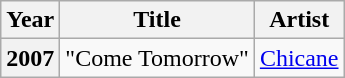<table class="wikitable plainrowheaders">
<tr>
<th scope="col">Year</th>
<th scope="col">Title</th>
<th scope="col">Artist</th>
</tr>
<tr>
<th scope="row">2007</th>
<td>"Come Tomorrow"</td>
<td><a href='#'>Chicane</a></td>
</tr>
</table>
